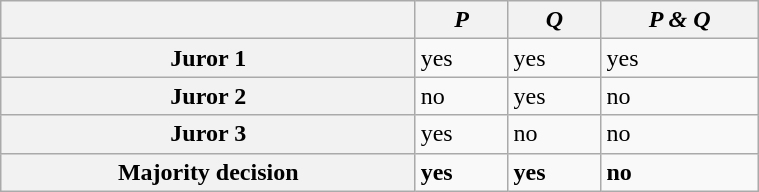<table width="40%" align="right" class="wikitable">
<tr>
<th></th>
<th><em>P</em></th>
<th><em>Q</em></th>
<th><em>P & Q</em></th>
</tr>
<tr>
<th>Juror 1</th>
<td>yes</td>
<td>yes</td>
<td>yes</td>
</tr>
<tr>
<th>Juror 2</th>
<td>no</td>
<td>yes</td>
<td>no</td>
</tr>
<tr>
<th>Juror 3</th>
<td>yes</td>
<td>no</td>
<td>no</td>
</tr>
<tr>
<th>Majority decision</th>
<td><strong>yes</strong></td>
<td><strong>yes</strong></td>
<td><strong>no</strong></td>
</tr>
</table>
